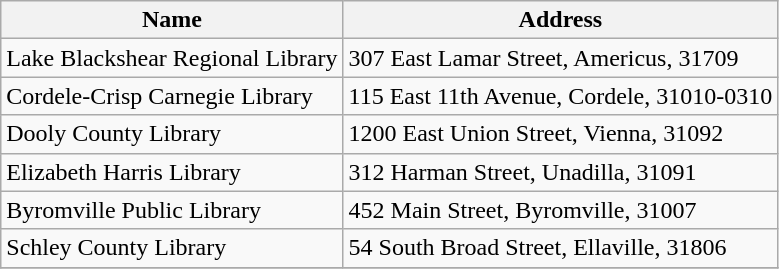<table class="wikitable">
<tr>
<th>Name</th>
<th>Address</th>
</tr>
<tr>
<td>Lake Blackshear Regional Library</td>
<td>307 East Lamar Street, Americus, 31709</td>
</tr>
<tr>
<td>Cordele-Crisp Carnegie Library</td>
<td>115 East 11th Avenue, Cordele, 31010-0310</td>
</tr>
<tr>
<td>Dooly County Library</td>
<td>1200 East Union Street, Vienna, 31092</td>
</tr>
<tr>
<td>Elizabeth Harris Library</td>
<td>312 Harman Street, Unadilla, 31091</td>
</tr>
<tr>
<td>Byromville Public Library</td>
<td>452 Main Street, Byromville, 31007</td>
</tr>
<tr>
<td>Schley County Library</td>
<td>54 South Broad Street, Ellaville, 31806</td>
</tr>
<tr>
</tr>
</table>
